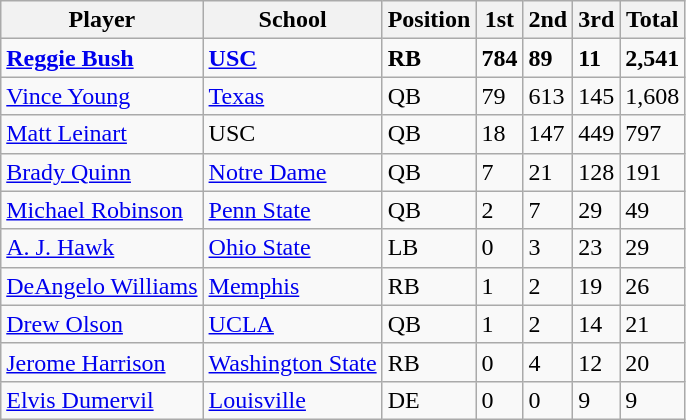<table class="wikitable">
<tr>
<th>Player</th>
<th>School</th>
<th>Position</th>
<th>1st</th>
<th>2nd</th>
<th>3rd</th>
<th>Total</th>
</tr>
<tr>
<td><strong><a href='#'>Reggie Bush</a></strong></td>
<td><strong><a href='#'>USC</a></strong></td>
<td><strong>RB</strong></td>
<td><strong>784</strong></td>
<td><strong>89</strong></td>
<td><strong>11</strong></td>
<td><strong>2,541</strong></td>
</tr>
<tr>
<td><a href='#'>Vince Young</a></td>
<td><a href='#'>Texas</a></td>
<td>QB</td>
<td>79</td>
<td>613</td>
<td>145</td>
<td>1,608</td>
</tr>
<tr>
<td><a href='#'>Matt Leinart</a></td>
<td>USC</td>
<td>QB</td>
<td>18</td>
<td>147</td>
<td>449</td>
<td>797</td>
</tr>
<tr>
<td><a href='#'>Brady Quinn</a></td>
<td><a href='#'>Notre Dame</a></td>
<td>QB</td>
<td>7</td>
<td>21</td>
<td>128</td>
<td>191</td>
</tr>
<tr>
<td><a href='#'>Michael Robinson</a></td>
<td><a href='#'>Penn State</a></td>
<td>QB</td>
<td>2</td>
<td>7</td>
<td>29</td>
<td>49</td>
</tr>
<tr>
<td><a href='#'>A. J. Hawk</a></td>
<td><a href='#'>Ohio State</a></td>
<td>LB</td>
<td>0</td>
<td>3</td>
<td>23</td>
<td>29</td>
</tr>
<tr>
<td><a href='#'>DeAngelo Williams</a></td>
<td><a href='#'>Memphis</a></td>
<td>RB</td>
<td>1</td>
<td>2</td>
<td>19</td>
<td>26</td>
</tr>
<tr>
<td><a href='#'>Drew Olson</a></td>
<td><a href='#'>UCLA</a></td>
<td>QB</td>
<td>1</td>
<td>2</td>
<td>14</td>
<td>21</td>
</tr>
<tr>
<td><a href='#'>Jerome Harrison</a></td>
<td><a href='#'>Washington State</a></td>
<td>RB</td>
<td>0</td>
<td>4</td>
<td>12</td>
<td>20</td>
</tr>
<tr>
<td><a href='#'>Elvis Dumervil</a></td>
<td><a href='#'>Louisville</a></td>
<td>DE</td>
<td>0</td>
<td>0</td>
<td>9</td>
<td>9</td>
</tr>
</table>
